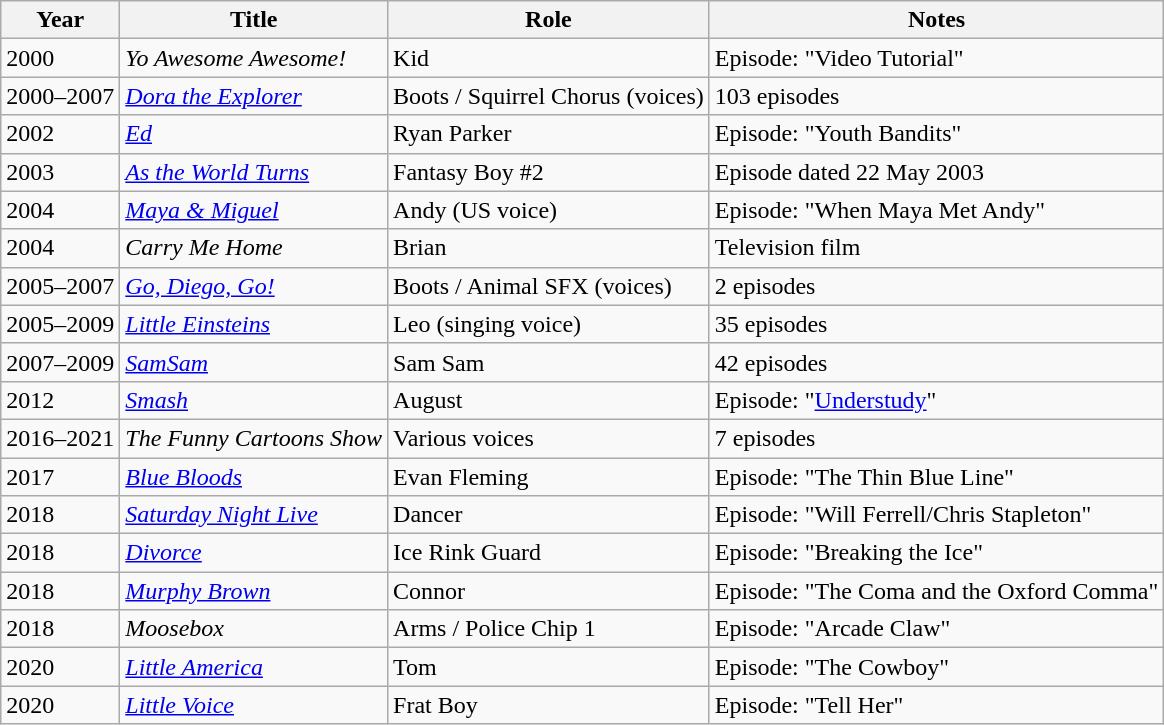<table class="wikitable sortable">
<tr>
<th>Year</th>
<th>Title</th>
<th>Role</th>
<th>Notes</th>
</tr>
<tr>
<td>2000</td>
<td><em>Yo Awesome Awesome!</em></td>
<td>Kid</td>
<td>Episode: "Video Tutorial"</td>
</tr>
<tr>
<td>2000–2007</td>
<td><em><a href='#'>Dora the Explorer</a></em></td>
<td>Boots / Squirrel Chorus (voices)</td>
<td>103 episodes</td>
</tr>
<tr>
<td>2002</td>
<td><a href='#'><em>Ed</em></a></td>
<td>Ryan Parker</td>
<td>Episode: "Youth Bandits"</td>
</tr>
<tr>
<td>2003</td>
<td><em><a href='#'>As the World Turns</a></em></td>
<td>Fantasy Boy #2</td>
<td>Episode dated 22 May 2003</td>
</tr>
<tr>
<td>2004</td>
<td><em><a href='#'>Maya & Miguel</a></em></td>
<td>Andy (US voice)</td>
<td>Episode: "When Maya Met Andy"</td>
</tr>
<tr>
<td>2004</td>
<td><em>Carry Me Home</em></td>
<td>Brian</td>
<td>Television film</td>
</tr>
<tr>
<td>2005–2007</td>
<td><em><a href='#'>Go, Diego, Go!</a></em></td>
<td>Boots / Animal SFX (voices)</td>
<td>2 episodes</td>
</tr>
<tr>
<td>2005–2009</td>
<td><em><a href='#'>Little Einsteins</a></em></td>
<td>Leo (singing voice)</td>
<td>35 episodes</td>
</tr>
<tr>
<td>2007–2009</td>
<td><em><a href='#'>SamSam</a></em></td>
<td>Sam Sam</td>
<td>42 episodes</td>
</tr>
<tr>
<td>2012</td>
<td><a href='#'><em>Smash</em></a></td>
<td>August</td>
<td>Episode: "<a href='#'>Understudy</a>"</td>
</tr>
<tr>
<td>2016–2021</td>
<td><em>The Funny Cartoons Show</em></td>
<td>Various voices</td>
<td>7 episodes</td>
</tr>
<tr>
<td>2017</td>
<td><a href='#'><em>Blue Bloods</em></a></td>
<td>Evan Fleming</td>
<td>Episode: "The Thin Blue Line"</td>
</tr>
<tr>
<td>2018</td>
<td><em><a href='#'>Saturday Night Live</a></em></td>
<td>Dancer</td>
<td>Episode: "Will Ferrell/Chris Stapleton"</td>
</tr>
<tr>
<td>2018</td>
<td><a href='#'><em>Divorce</em></a></td>
<td>Ice Rink Guard</td>
<td>Episode: "Breaking the Ice"</td>
</tr>
<tr>
<td>2018</td>
<td><em><a href='#'>Murphy Brown</a></em></td>
<td>Connor</td>
<td>Episode: "The Coma and the Oxford Comma"</td>
</tr>
<tr>
<td>2018</td>
<td><em>Moosebox</em></td>
<td>Arms / Police Chip 1</td>
<td>Episode: "Arcade Claw"</td>
</tr>
<tr>
<td>2020</td>
<td><a href='#'><em>Little America</em></a></td>
<td>Tom</td>
<td>Episode: "The Cowboy"</td>
</tr>
<tr>
<td>2020</td>
<td><a href='#'><em>Little Voice</em></a></td>
<td>Frat Boy</td>
<td>Episode: "Tell Her"</td>
</tr>
</table>
